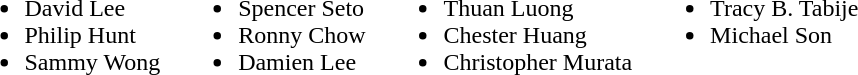<table border="0" cellpadding="5">
<tr valign="top">
<td><br><ul><li>David Lee</li><li>Philip Hunt</li><li>Sammy Wong</li></ul></td>
<td><br><ul><li>Spencer Seto</li><li>Ronny Chow</li><li>Damien Lee</li></ul></td>
<td><br><ul><li>Thuan Luong</li><li>Chester Huang</li><li>Christopher Murata</li></ul></td>
<td><br><ul><li>Tracy B. Tabije</li><li>Michael Son </li></ul></td>
</tr>
</table>
